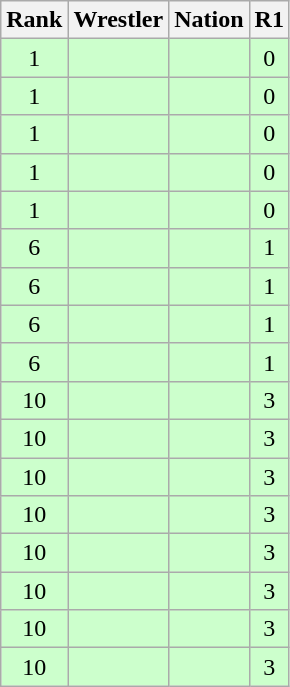<table class="wikitable sortable" style="text-align:center;">
<tr>
<th>Rank</th>
<th>Wrestler</th>
<th>Nation</th>
<th>R1</th>
</tr>
<tr style="background:#cfc;">
<td>1</td>
<td align=left></td>
<td align=left></td>
<td>0</td>
</tr>
<tr style="background:#cfc;">
<td>1</td>
<td align=left></td>
<td align=left></td>
<td>0</td>
</tr>
<tr style="background:#cfc;">
<td>1</td>
<td align=left></td>
<td align=left></td>
<td>0</td>
</tr>
<tr style="background:#cfc;">
<td>1</td>
<td align=left></td>
<td align=left></td>
<td>0</td>
</tr>
<tr style="background:#cfc;">
<td>1</td>
<td align=left></td>
<td align=left></td>
<td>0</td>
</tr>
<tr style="background:#cfc;">
<td>6</td>
<td align=left></td>
<td align=left></td>
<td>1</td>
</tr>
<tr style="background:#cfc;">
<td>6</td>
<td align=left></td>
<td align=left></td>
<td>1</td>
</tr>
<tr style="background:#cfc;">
<td>6</td>
<td align=left></td>
<td align=left></td>
<td>1</td>
</tr>
<tr style="background:#cfc;">
<td>6</td>
<td align=left></td>
<td align=left></td>
<td>1</td>
</tr>
<tr style="background:#cfc;">
<td>10</td>
<td align=left></td>
<td align=left></td>
<td>3</td>
</tr>
<tr style="background:#cfc;">
<td>10</td>
<td align=left></td>
<td align=left></td>
<td>3</td>
</tr>
<tr style="background:#cfc;">
<td>10</td>
<td align=left></td>
<td align=left></td>
<td>3</td>
</tr>
<tr style="background:#cfc;">
<td>10</td>
<td align=left></td>
<td align=left></td>
<td>3</td>
</tr>
<tr style="background:#cfc;">
<td>10</td>
<td align=left></td>
<td align=left></td>
<td>3</td>
</tr>
<tr style="background:#cfc;">
<td>10</td>
<td align=left></td>
<td align=left></td>
<td>3</td>
</tr>
<tr style="background:#cfc;">
<td>10</td>
<td align=left></td>
<td align=left></td>
<td>3</td>
</tr>
<tr style="background:#cfc;">
<td>10</td>
<td align=left></td>
<td align=left></td>
<td>3</td>
</tr>
</table>
